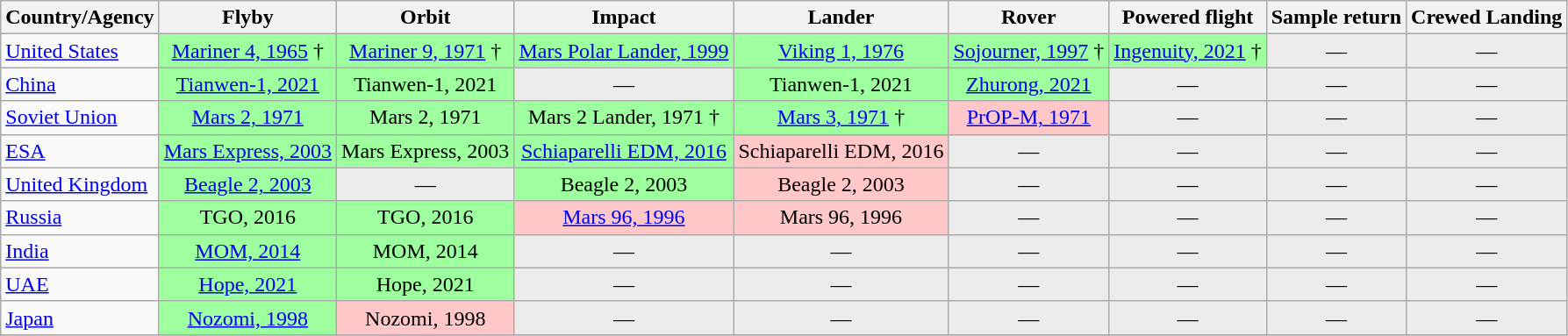<table class="wikitable sortable">
<tr>
<th>Country/Agency</th>
<th>Flyby</th>
<th>Orbit</th>
<th>Impact</th>
<th>Lander</th>
<th>Rover</th>
<th>Powered flight</th>
<th>Sample return</th>
<th>Crewed Landing</th>
</tr>
<tr>
<td> <a href='#'>United States</a></td>
<td style="background:#9EFF9E; text-align:center;" data-sort-value="1"><a href='#'>Mariner 4, 1965</a> †</td>
<td style="background:#9EFF9E; text-align:center;" data-sort-value="1"><a href='#'>Mariner 9, 1971</a> †</td>
<td style="background:#9EFF9E; text-align:center;" data-sort-value="2"><a href='#'>Mars Polar Lander, 1999</a></td>
<td style="background:#9EFF9E; text-align:center;" data-sort-value="2"><a href='#'>Viking 1, 1976</a></td>
<td style="background:#9EFF9E; text-align:center;" data-sort-value="1"><a href='#'>Sojourner, 1997</a> †</td>
<td style="background:#9EFF9E; text-align:center;" data-sort-value="1"><a href='#'>Ingenuity, 2021</a> †</td>
<td style="background:#ECECEC; text-align:center;" data-sort-value="1">—</td>
<td style="background:#ECECEC; text-align:center;" data-sort-value="1">—</td>
</tr>
<tr>
<td> <a href='#'>China</a></td>
<td style="background:#9EFF9E; text-align:center;" data-sort-value="8"><a href='#'>Tianwen-1, 2021</a></td>
<td style="background:#9EFF9E; text-align:center;" data-sort-value="7">Tianwen-1, 2021</td>
<td style="background:#ECECEC; text-align:center;" data-sort-value="6">—</td>
<td style="background:#9EFF9E; text-align:center;" data-sort-value="3">Tianwen-1, 2021</td>
<td style="background:#9EFF9E; text-align:center;" data-sort-value="2"><a href='#'>Zhurong, 2021</a></td>
<td style="background:#ECECEC; text-align:center;" data-sort-value="2">—</td>
<td style="background:#ECECEC; text-align:center;" data-sort-value="2">—</td>
<td style="background:#ECECEC; text-align:center;" data-sort-value="2">—</td>
</tr>
<tr>
<td> <a href='#'>Soviet Union</a></td>
<td style="background:#9EFF9E; text-align:center;" data-sort-value="2"><a href='#'>Mars 2, 1971</a></td>
<td style="background:#9EFF9E; text-align:center;" data-sort-value="2">Mars 2, 1971</td>
<td style="background:#9EFF9E; text-align:center;" data-sort-value="1">Mars 2 Lander, 1971 †</td>
<td style="background:#9EFF9E; text-align:center;" data-sort-value="1"><a href='#'>Mars 3, 1971</a> †</td>
<td style="background:#FFC7C7; text-align:center;" data-sort-value="3"><a href='#'>PrOP-M, 1971</a></td>
<td style="background:#ECECEC; text-align:center;" data-sort-value="3">—</td>
<td style="background:#ECECEC; text-align:center;" data-sort-value="3">—</td>
<td style="background:#ECECEC; text-align:center;" data-sort-value="3">—</td>
</tr>
<tr>
<td> <a href='#'>ESA</a></td>
<td style="background:#9EFF9E; text-align:center;" data-sort-value="4"><a href='#'>Mars Express, 2003</a></td>
<td style="background:#9EFF9E; text-align:center;" data-sort-value="3">Mars Express, 2003</td>
<td style="background:#9EFF9E; text-align:center;" data-sort-value="4"><a href='#'>Schiaparelli EDM, 2016</a></td>
<td style="background:#FFC7C7; text-align:center;" data-sort-value="5">Schiaparelli EDM, 2016</td>
<td style="background:#ECECEC; text-align:center;" data-sort-value="4">—</td>
<td style="background:#ECECEC; text-align:center;" data-sort-value="4">—</td>
<td style="background:#ECECEC; text-align:center;" data-sort-value="4">—</td>
<td style="background:#ECECEC; text-align:center;" data-sort-value="4">—</td>
</tr>
<tr>
<td> <a href='#'>United Kingdom</a></td>
<td style="background:#9EFF9E; text-align:center;" data-sort-value="5"><a href='#'>Beagle 2, 2003</a></td>
<td style="background:#ECECEC; text-align:center;" data-sort-value="9">—</td>
<td style="background:#9EFF9E; text-align:center;" data-sort-value="3">Beagle 2, 2003</td>
<td style="background:#FFC7C7; text-align:center;" data-sort-value="4">Beagle 2, 2003</td>
<td style="background:#ECECEC; text-align:center;" data-sort-value="8">—</td>
<td style="background:#ECECEC; text-align:center;" data-sort-value="8">—</td>
<td style="background:#ECECEC; text-align:center;" data-sort-value="8">—</td>
<td style="background:#ECECEC; text-align:center;" data-sort-value="8">—</td>
</tr>
<tr>
<td> <a href='#'>Russia</a></td>
<td style="background:#9EFF9E; text-align:center;" data-sort-value="7">TGO, 2016</td>
<td style="background:#9EFF9E; text-align:center;" data-sort-value="5">TGO, 2016</td>
<td style="background:#FFC7C7; text-align:center;" data-sort-value="5"><a href='#'>Mars 96, 1996</a></td>
<td style="background:#FFC7C7; text-align:center;" data-sort-value="6">Mars 96, 1996</td>
<td style="background:#ECECEC; text-align:center;" data-sort-value="5">—</td>
<td style="background:#ECECEC; text-align:center;" data-sort-value="5">—</td>
<td style="background:#ECECEC; text-align:center;" data-sort-value="5">—</td>
<td style="background:#ECECEC; text-align:center;" data-sort-value="5">—</td>
</tr>
<tr>
<td> <a href='#'>India</a></td>
<td style="background:#9EFF9E; text-align:center;" data-sort-value="6"><a href='#'>MOM, 2014</a></td>
<td style="background:#9EFF9E; text-align:center;" data-sort-value="4">MOM, 2014</td>
<td style="background:#ECECEC; text-align:center;" data-sort-value="7">—</td>
<td style="background:#ECECEC; text-align:center;" data-sort-value="7">—</td>
<td style="background:#ECECEC; text-align:center;" data-sort-value="6">—</td>
<td style="background:#ECECEC; text-align:center;" data-sort-value="6">—</td>
<td style="background:#ECECEC; text-align:center;" data-sort-value="6">—</td>
<td style="background:#ECECEC; text-align:center;" data-sort-value="6">—</td>
</tr>
<tr>
<td> <a href='#'>UAE</a></td>
<td style="background:#9EFF9E; text-align:center;" data-sort-value="9"><a href='#'>Hope, 2021</a></td>
<td style="background:#9EFF9E; text-align:center;" data-sort-value="6">Hope, 2021</td>
<td style="background:#ECECEC; text-align:center;" data-sort-value="8">—</td>
<td style="background:#ECECEC; text-align:center;" data-sort-value="8">—</td>
<td style="background:#ECECEC; text-align:center;" data-sort-value="7">—</td>
<td style="background:#ECECEC; text-align:center;" data-sort-value="7">—</td>
<td style="background:#ECECEC; text-align:center;" data-sort-value="7">—</td>
<td style="background:#ECECEC; text-align:center;" data-sort-value="7">—</td>
</tr>
<tr>
<td> <a href='#'>Japan</a></td>
<td style="background:#9EFF9E; text-align:center;" data-sort-value="3"><a href='#'>Nozomi, 1998</a></td>
<td style="background:#FFC7C7; text-align:center;" data-sort-value="8">Nozomi, 1998</td>
<td style="background:#ECECEC; text-align:center;" data-sort-value="9">—</td>
<td style="background:#ECECEC; text-align:center;" data-sort-value="9">—</td>
<td style="background:#ECECEC; text-align:center;" data-sort-value="9">—</td>
<td style="background:#ECECEC; text-align:center;" data-sort-value="9">—</td>
<td style="background:#ECECEC; text-align:center;" data-sort-value="9">—</td>
<td style="background:#ECECEC; text-align:center;" data-sort-value="9">—</td>
</tr>
<tr>
</tr>
</table>
